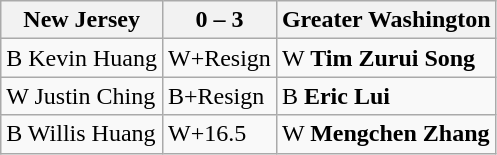<table class="wikitable">
<tr>
<th>New Jersey</th>
<th>0 – 3</th>
<th>Greater Washington</th>
</tr>
<tr>
<td>B Kevin Huang</td>
<td>W+Resign</td>
<td>W <strong>Tim Zurui Song</strong></td>
</tr>
<tr>
<td>W Justin Ching</td>
<td>B+Resign</td>
<td>B <strong>Eric Lui</strong></td>
</tr>
<tr>
<td>B Willis Huang</td>
<td>W+16.5</td>
<td>W <strong>Mengchen Zhang</strong></td>
</tr>
</table>
